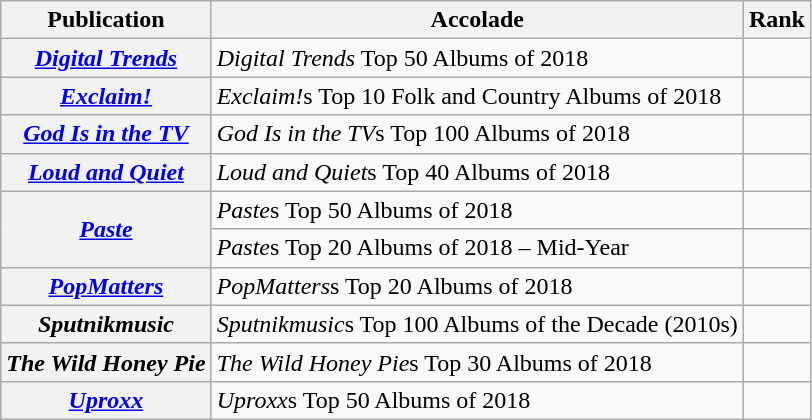<table class="wikitable sortable plainrowheaders">
<tr>
<th scope="col">Publication</th>
<th scope="col">Accolade</th>
<th scope="col">Rank</th>
</tr>
<tr>
<th scope="row"><em><a href='#'>Digital Trends</a></em></th>
<td><em>Digital Trends</em> Top 50 Albums of 2018</td>
<td></td>
</tr>
<tr>
<th scope="row"><em><a href='#'>Exclaim!</a></em></th>
<td><em>Exclaim!</em>s Top 10 Folk and Country Albums of 2018</td>
<td></td>
</tr>
<tr>
<th scope="row"><em><a href='#'>God Is in the TV</a></em></th>
<td><em>God Is in the TV</em>s Top 100 Albums of 2018</td>
<td></td>
</tr>
<tr>
<th scope="row"><em><a href='#'>Loud and Quiet</a></em></th>
<td><em>Loud and Quiet</em>s Top 40 Albums of 2018</td>
<td></td>
</tr>
<tr>
<th rowspan=2 scope="row"><em><a href='#'>Paste</a></em></th>
<td><em>Paste</em>s Top 50 Albums of 2018</td>
<td></td>
</tr>
<tr>
<td><em>Paste</em>s Top 20 Albums of 2018 – Mid-Year</td>
<td></td>
</tr>
<tr>
<th scope="row"><em><a href='#'>PopMatters</a></em></th>
<td><em>PopMatters</em>s Top 20 Albums of 2018</td>
<td></td>
</tr>
<tr>
<th scope="row"><em>Sputnikmusic</em></th>
<td><em>Sputnikmusic</em>s Top 100 Albums of the Decade (2010s)</td>
<td></td>
</tr>
<tr>
<th scope="row"><em>The Wild Honey Pie</em></th>
<td><em>The Wild Honey Pie</em>s Top 30 Albums of 2018</td>
<td></td>
</tr>
<tr>
<th scope="row"><em><a href='#'>Uproxx</a></em></th>
<td><em>Uproxx</em>s Top 50 Albums of 2018</td>
<td></td>
</tr>
</table>
